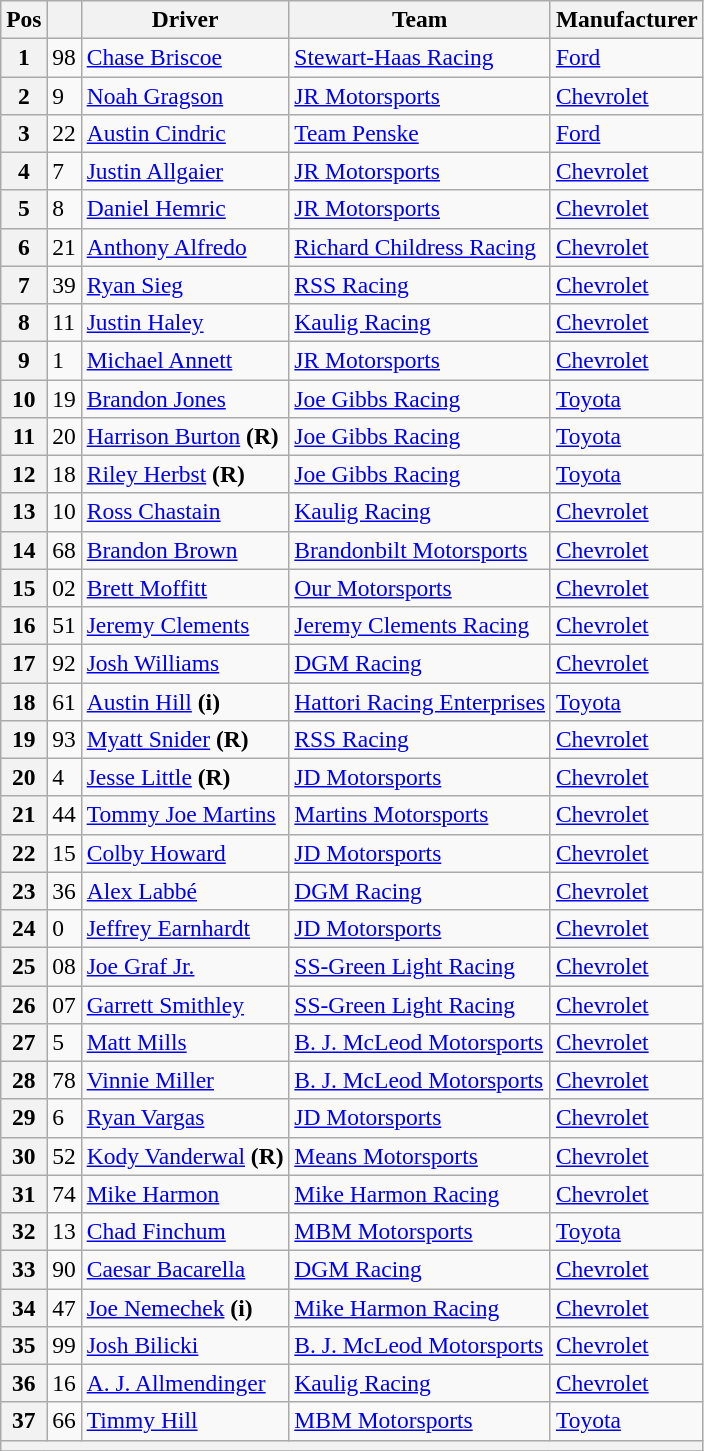<table class="wikitable" style="font-size:98%">
<tr>
<th>Pos</th>
<th></th>
<th>Driver</th>
<th>Team</th>
<th>Manufacturer</th>
</tr>
<tr>
<th>1</th>
<td>98</td>
<td><a href='#'>Chase Briscoe</a></td>
<td><a href='#'>Stewart-Haas Racing</a></td>
<td><a href='#'>Ford</a></td>
</tr>
<tr>
<th>2</th>
<td>9</td>
<td><a href='#'>Noah Gragson</a></td>
<td><a href='#'>JR Motorsports</a></td>
<td><a href='#'>Chevrolet</a></td>
</tr>
<tr>
<th>3</th>
<td>22</td>
<td><a href='#'>Austin Cindric</a></td>
<td><a href='#'>Team Penske</a></td>
<td><a href='#'>Ford</a></td>
</tr>
<tr>
<th>4</th>
<td>7</td>
<td><a href='#'>Justin Allgaier</a></td>
<td><a href='#'>JR Motorsports</a></td>
<td><a href='#'>Chevrolet</a></td>
</tr>
<tr>
<th>5</th>
<td>8</td>
<td><a href='#'>Daniel Hemric</a></td>
<td><a href='#'>JR Motorsports</a></td>
<td><a href='#'>Chevrolet</a></td>
</tr>
<tr>
<th>6</th>
<td>21</td>
<td><a href='#'>Anthony Alfredo</a></td>
<td><a href='#'>Richard Childress Racing</a></td>
<td><a href='#'>Chevrolet</a></td>
</tr>
<tr>
<th>7</th>
<td>39</td>
<td><a href='#'>Ryan Sieg</a></td>
<td><a href='#'>RSS Racing</a></td>
<td><a href='#'>Chevrolet</a></td>
</tr>
<tr>
<th>8</th>
<td>11</td>
<td><a href='#'>Justin Haley</a></td>
<td><a href='#'>Kaulig Racing</a></td>
<td><a href='#'>Chevrolet</a></td>
</tr>
<tr>
<th>9</th>
<td>1</td>
<td><a href='#'>Michael Annett</a></td>
<td><a href='#'>JR Motorsports</a></td>
<td><a href='#'>Chevrolet</a></td>
</tr>
<tr>
<th>10</th>
<td>19</td>
<td><a href='#'>Brandon Jones</a></td>
<td><a href='#'>Joe Gibbs Racing</a></td>
<td><a href='#'>Toyota</a></td>
</tr>
<tr>
<th>11</th>
<td>20</td>
<td><a href='#'>Harrison Burton</a> <strong>(R)</strong></td>
<td><a href='#'>Joe Gibbs Racing</a></td>
<td><a href='#'>Toyota</a></td>
</tr>
<tr>
<th>12</th>
<td>18</td>
<td><a href='#'>Riley Herbst</a> <strong>(R)</strong></td>
<td><a href='#'>Joe Gibbs Racing</a></td>
<td><a href='#'>Toyota</a></td>
</tr>
<tr>
<th>13</th>
<td>10</td>
<td><a href='#'>Ross Chastain</a></td>
<td><a href='#'>Kaulig Racing</a></td>
<td><a href='#'>Chevrolet</a></td>
</tr>
<tr>
<th>14</th>
<td>68</td>
<td><a href='#'>Brandon Brown</a></td>
<td><a href='#'>Brandonbilt Motorsports</a></td>
<td><a href='#'>Chevrolet</a></td>
</tr>
<tr>
<th>15</th>
<td>02</td>
<td><a href='#'>Brett Moffitt</a></td>
<td><a href='#'>Our Motorsports</a></td>
<td><a href='#'>Chevrolet</a></td>
</tr>
<tr>
<th>16</th>
<td>51</td>
<td><a href='#'>Jeremy Clements</a></td>
<td><a href='#'>Jeremy Clements Racing</a></td>
<td><a href='#'>Chevrolet</a></td>
</tr>
<tr>
<th>17</th>
<td>92</td>
<td><a href='#'>Josh Williams</a></td>
<td><a href='#'>DGM Racing</a></td>
<td><a href='#'>Chevrolet</a></td>
</tr>
<tr>
<th>18</th>
<td>61</td>
<td><a href='#'>Austin Hill</a> <strong>(i)</strong></td>
<td><a href='#'>Hattori Racing Enterprises</a></td>
<td><a href='#'>Toyota</a></td>
</tr>
<tr>
<th>19</th>
<td>93</td>
<td><a href='#'>Myatt Snider</a> <strong>(R)</strong></td>
<td><a href='#'>RSS Racing</a></td>
<td><a href='#'>Chevrolet</a></td>
</tr>
<tr>
<th>20</th>
<td>4</td>
<td><a href='#'>Jesse Little</a> <strong>(R)</strong></td>
<td><a href='#'>JD Motorsports</a></td>
<td><a href='#'>Chevrolet</a></td>
</tr>
<tr>
<th>21</th>
<td>44</td>
<td><a href='#'>Tommy Joe Martins</a></td>
<td><a href='#'>Martins Motorsports</a></td>
<td><a href='#'>Chevrolet</a></td>
</tr>
<tr>
<th>22</th>
<td>15</td>
<td><a href='#'>Colby Howard</a></td>
<td><a href='#'>JD Motorsports</a></td>
<td><a href='#'>Chevrolet</a></td>
</tr>
<tr>
<th>23</th>
<td>36</td>
<td><a href='#'>Alex Labbé</a></td>
<td><a href='#'>DGM Racing</a></td>
<td><a href='#'>Chevrolet</a></td>
</tr>
<tr>
<th>24</th>
<td>0</td>
<td><a href='#'>Jeffrey Earnhardt</a></td>
<td><a href='#'>JD Motorsports</a></td>
<td><a href='#'>Chevrolet</a></td>
</tr>
<tr>
<th>25</th>
<td>08</td>
<td><a href='#'>Joe Graf Jr.</a></td>
<td><a href='#'>SS-Green Light Racing</a></td>
<td><a href='#'>Chevrolet</a></td>
</tr>
<tr>
<th>26</th>
<td>07</td>
<td><a href='#'>Garrett Smithley</a></td>
<td><a href='#'>SS-Green Light Racing</a></td>
<td><a href='#'>Chevrolet</a></td>
</tr>
<tr>
<th>27</th>
<td>5</td>
<td><a href='#'>Matt Mills</a></td>
<td><a href='#'>B. J. McLeod Motorsports</a></td>
<td><a href='#'>Chevrolet</a></td>
</tr>
<tr>
<th>28</th>
<td>78</td>
<td><a href='#'>Vinnie Miller</a></td>
<td><a href='#'>B. J. McLeod Motorsports</a></td>
<td><a href='#'>Chevrolet</a></td>
</tr>
<tr>
<th>29</th>
<td>6</td>
<td><a href='#'>Ryan Vargas</a></td>
<td><a href='#'>JD Motorsports</a></td>
<td><a href='#'>Chevrolet</a></td>
</tr>
<tr>
<th>30</th>
<td>52</td>
<td><a href='#'>Kody Vanderwal</a> <strong>(R)</strong></td>
<td><a href='#'>Means Motorsports</a></td>
<td><a href='#'>Chevrolet</a></td>
</tr>
<tr>
<th>31</th>
<td>74</td>
<td><a href='#'>Mike Harmon</a></td>
<td><a href='#'>Mike Harmon Racing</a></td>
<td><a href='#'>Chevrolet</a></td>
</tr>
<tr>
<th>32</th>
<td>13</td>
<td><a href='#'>Chad Finchum</a></td>
<td><a href='#'>MBM Motorsports</a></td>
<td><a href='#'>Toyota</a></td>
</tr>
<tr>
<th>33</th>
<td>90</td>
<td><a href='#'>Caesar Bacarella</a></td>
<td><a href='#'>DGM Racing</a></td>
<td><a href='#'>Chevrolet</a></td>
</tr>
<tr>
<th>34</th>
<td>47</td>
<td><a href='#'>Joe Nemechek</a> <strong>(i)</strong></td>
<td><a href='#'>Mike Harmon Racing</a></td>
<td><a href='#'>Chevrolet</a></td>
</tr>
<tr>
<th>35</th>
<td>99</td>
<td><a href='#'>Josh Bilicki</a></td>
<td><a href='#'>B. J. McLeod Motorsports</a></td>
<td><a href='#'>Chevrolet</a></td>
</tr>
<tr>
<th>36</th>
<td>16</td>
<td><a href='#'>A. J. Allmendinger</a></td>
<td><a href='#'>Kaulig Racing</a></td>
<td><a href='#'>Chevrolet</a></td>
</tr>
<tr>
<th>37</th>
<td>66</td>
<td><a href='#'>Timmy Hill</a></td>
<td><a href='#'>MBM Motorsports</a></td>
<td><a href='#'>Toyota</a></td>
</tr>
<tr>
<th colspan="6"></th>
</tr>
<tr>
</tr>
</table>
